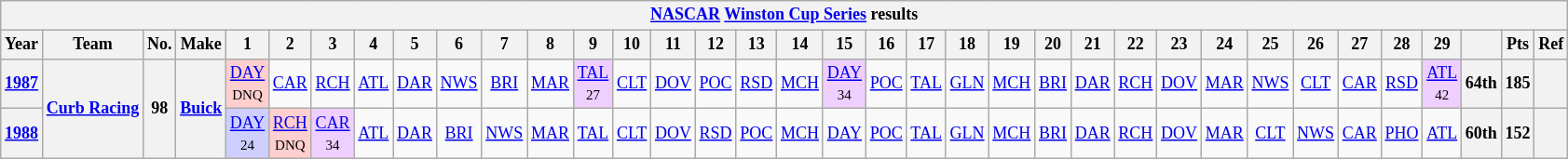<table class="wikitable" style="text-align:center; font-size:75%">
<tr>
<th colspan="45"><a href='#'>NASCAR</a> <a href='#'>Winston Cup Series</a> results</th>
</tr>
<tr>
<th>Year</th>
<th>Team</th>
<th>No.</th>
<th>Make</th>
<th>1</th>
<th>2</th>
<th>3</th>
<th>4</th>
<th>5</th>
<th>6</th>
<th>7</th>
<th>8</th>
<th>9</th>
<th>10</th>
<th>11</th>
<th>12</th>
<th>13</th>
<th>14</th>
<th>15</th>
<th>16</th>
<th>17</th>
<th>18</th>
<th>19</th>
<th>20</th>
<th>21</th>
<th>22</th>
<th>23</th>
<th>24</th>
<th>25</th>
<th>26</th>
<th>27</th>
<th>28</th>
<th>29</th>
<th></th>
<th>Pts</th>
<th>Ref</th>
</tr>
<tr>
<th><a href='#'>1987</a></th>
<th rowspan="2"><a href='#'>Curb Racing</a></th>
<th rowspan="2">98</th>
<th rowspan="2"><a href='#'>Buick</a></th>
<td style="background:#FFCFCF;"><a href='#'>DAY</a><br><small>DNQ</small></td>
<td><a href='#'>CAR</a></td>
<td><a href='#'>RCH</a></td>
<td><a href='#'>ATL</a></td>
<td><a href='#'>DAR</a></td>
<td><a href='#'>NWS</a></td>
<td><a href='#'>BRI</a></td>
<td><a href='#'>MAR</a></td>
<td style="background:#EFCFFF;"><a href='#'>TAL</a><br><small>27</small></td>
<td><a href='#'>CLT</a></td>
<td><a href='#'>DOV</a></td>
<td><a href='#'>POC</a></td>
<td><a href='#'>RSD</a></td>
<td><a href='#'>MCH</a></td>
<td style="background:#EFCFFF;"><a href='#'>DAY</a><br><small>34</small></td>
<td><a href='#'>POC</a></td>
<td><a href='#'>TAL</a></td>
<td><a href='#'>GLN</a></td>
<td><a href='#'>MCH</a></td>
<td><a href='#'>BRI</a></td>
<td><a href='#'>DAR</a></td>
<td><a href='#'>RCH</a></td>
<td><a href='#'>DOV</a></td>
<td><a href='#'>MAR</a></td>
<td><a href='#'>NWS</a></td>
<td><a href='#'>CLT</a></td>
<td><a href='#'>CAR</a></td>
<td><a href='#'>RSD</a></td>
<td style="background:#EFCFFF;"><a href='#'>ATL</a><br><small>42</small></td>
<th>64th</th>
<th>185</th>
<th></th>
</tr>
<tr>
<th><a href='#'>1988</a></th>
<td style="background:#CFCFFF;"><a href='#'>DAY</a><br><small>24</small></td>
<td style="background:#FFCFCF;"><a href='#'>RCH</a><br><small>DNQ</small></td>
<td style="background:#EFCFFF;"><a href='#'>CAR</a><br><small>34</small></td>
<td><a href='#'>ATL</a></td>
<td><a href='#'>DAR</a></td>
<td><a href='#'>BRI</a></td>
<td><a href='#'>NWS</a></td>
<td><a href='#'>MAR</a></td>
<td><a href='#'>TAL</a></td>
<td><a href='#'>CLT</a></td>
<td><a href='#'>DOV</a></td>
<td><a href='#'>RSD</a></td>
<td><a href='#'>POC</a></td>
<td><a href='#'>MCH</a></td>
<td><a href='#'>DAY</a></td>
<td><a href='#'>POC</a></td>
<td><a href='#'>TAL</a></td>
<td><a href='#'>GLN</a></td>
<td><a href='#'>MCH</a></td>
<td><a href='#'>BRI</a></td>
<td><a href='#'>DAR</a></td>
<td><a href='#'>RCH</a></td>
<td><a href='#'>DOV</a></td>
<td><a href='#'>MAR</a></td>
<td><a href='#'>CLT</a></td>
<td><a href='#'>NWS</a></td>
<td><a href='#'>CAR</a></td>
<td><a href='#'>PHO</a></td>
<td><a href='#'>ATL</a></td>
<th>60th</th>
<th>152</th>
<th></th>
</tr>
</table>
